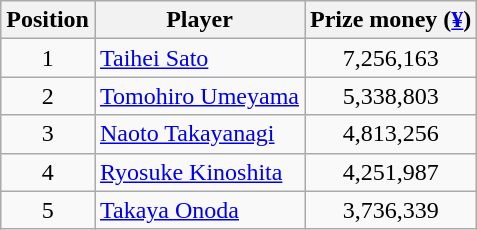<table class="wikitable">
<tr>
<th>Position</th>
<th>Player</th>
<th>Prize money (<a href='#'>¥</a>)</th>
</tr>
<tr>
<td align=center>1</td>
<td> <a href='#'>Taihei Sato</a></td>
<td align=center>7,256,163</td>
</tr>
<tr>
<td align=center>2</td>
<td> <a href='#'>Tomohiro Umeyama</a></td>
<td align=center>5,338,803</td>
</tr>
<tr>
<td align=center>3</td>
<td> <a href='#'>Naoto Takayanagi</a></td>
<td align=center>4,813,256</td>
</tr>
<tr>
<td align=center>4</td>
<td> <a href='#'>Ryosuke Kinoshita</a></td>
<td align=center>4,251,987</td>
</tr>
<tr>
<td align=center>5</td>
<td> <a href='#'>Takaya Onoda</a></td>
<td align=center>3,736,339</td>
</tr>
</table>
